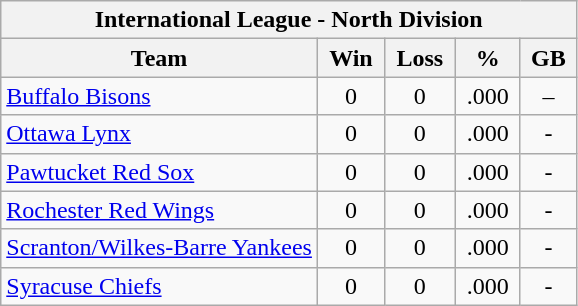<table class="wikitable">
<tr>
<th colspan="5">International League - North Division</th>
</tr>
<tr>
<th width="55%">Team</th>
<th>Win</th>
<th>Loss</th>
<th>%</th>
<th>GB</th>
</tr>
<tr align=center>
<td align=left><a href='#'>Buffalo Bisons</a></td>
<td>0</td>
<td>0</td>
<td>.000</td>
<td>–</td>
</tr>
<tr align=center>
<td align=left><a href='#'>Ottawa Lynx</a></td>
<td>0</td>
<td>0</td>
<td>.000</td>
<td>-</td>
</tr>
<tr align=center>
<td align=left><a href='#'>Pawtucket Red Sox</a></td>
<td>0</td>
<td>0</td>
<td>.000</td>
<td>-</td>
</tr>
<tr align=center>
<td align=left><a href='#'>Rochester Red Wings</a></td>
<td>0</td>
<td>0</td>
<td>.000</td>
<td>-</td>
</tr>
<tr align=center>
<td align=left><a href='#'>Scranton/Wilkes-Barre Yankees</a></td>
<td>0</td>
<td>0</td>
<td>.000</td>
<td>-</td>
</tr>
<tr align=center>
<td align=left><a href='#'>Syracuse Chiefs</a></td>
<td>0</td>
<td>0</td>
<td>.000</td>
<td>-</td>
</tr>
</table>
